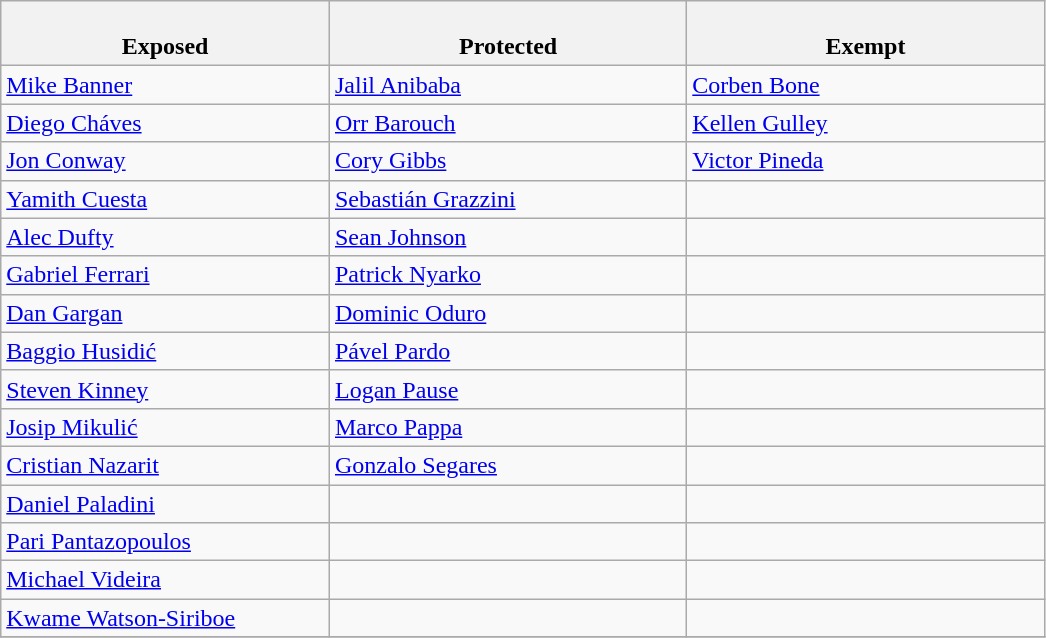<table class="wikitable">
<tr>
<th style="width:23%"><br>Exposed</th>
<th style="width:25%"><br>Protected</th>
<th style="width:25%"><br>Exempt</th>
</tr>
<tr>
<td><a href='#'>Mike Banner</a></td>
<td><a href='#'>Jalil Anibaba</a></td>
<td><a href='#'>Corben Bone</a></td>
</tr>
<tr>
<td><a href='#'>Diego Cháves</a></td>
<td><a href='#'>Orr Barouch</a></td>
<td><a href='#'>Kellen Gulley</a></td>
</tr>
<tr>
<td><a href='#'>Jon Conway</a></td>
<td><a href='#'>Cory Gibbs</a></td>
<td><a href='#'>Victor Pineda</a></td>
</tr>
<tr>
<td><a href='#'>Yamith Cuesta</a></td>
<td><a href='#'>Sebastián Grazzini</a></td>
<td></td>
</tr>
<tr>
<td><a href='#'>Alec Dufty</a></td>
<td><a href='#'>Sean Johnson</a></td>
<td></td>
</tr>
<tr>
<td><a href='#'>Gabriel Ferrari</a></td>
<td><a href='#'>Patrick Nyarko</a></td>
<td></td>
</tr>
<tr>
<td><a href='#'>Dan Gargan</a></td>
<td><a href='#'>Dominic Oduro</a></td>
<td></td>
</tr>
<tr>
<td><a href='#'>Baggio Husidić</a></td>
<td><a href='#'>Pável Pardo</a></td>
<td></td>
</tr>
<tr>
<td><a href='#'>Steven Kinney</a></td>
<td><a href='#'>Logan Pause</a></td>
<td></td>
</tr>
<tr>
<td><a href='#'>Josip Mikulić</a></td>
<td><a href='#'>Marco Pappa</a></td>
<td></td>
</tr>
<tr>
<td><a href='#'>Cristian Nazarit</a></td>
<td><a href='#'>Gonzalo Segares</a></td>
<td></td>
</tr>
<tr>
<td><a href='#'>Daniel Paladini</a></td>
<td></td>
<td></td>
</tr>
<tr>
<td><a href='#'>Pari Pantazopoulos</a></td>
<td></td>
<td></td>
</tr>
<tr>
<td><a href='#'>Michael Videira</a></td>
<td></td>
<td></td>
</tr>
<tr>
<td><a href='#'>Kwame Watson-Siriboe</a></td>
<td></td>
<td></td>
</tr>
<tr>
</tr>
</table>
